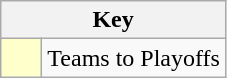<table class="wikitable" style="text-align: center;">
<tr>
<th colspan=2>Key</th>
</tr>
<tr>
<td style="background:#ffffcc; width:20px;"></td>
<td align=left>Teams to Playoffs</td>
</tr>
</table>
